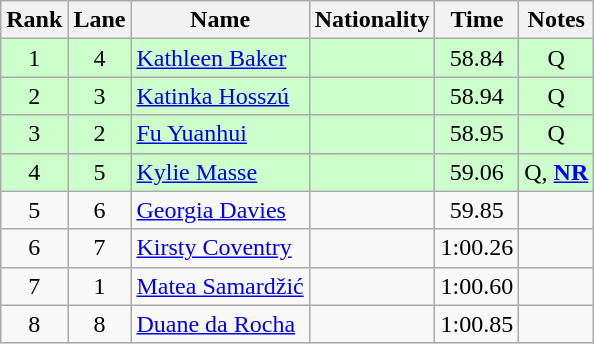<table class="wikitable sortable" style="text-align:center">
<tr>
<th>Rank</th>
<th>Lane</th>
<th>Name</th>
<th>Nationality</th>
<th>Time</th>
<th>Notes</th>
</tr>
<tr bgcolor=ccffcc>
<td>1</td>
<td>4</td>
<td align=left><a href='#'>Kathleen Baker</a></td>
<td align=left></td>
<td>58.84</td>
<td>Q</td>
</tr>
<tr bgcolor=ccffcc>
<td>2</td>
<td>3</td>
<td align=left><a href='#'>Katinka Hosszú</a></td>
<td align=left></td>
<td>58.94</td>
<td>Q</td>
</tr>
<tr bgcolor=ccffcc>
<td>3</td>
<td>2</td>
<td align=left><a href='#'>Fu Yuanhui</a></td>
<td align=left></td>
<td>58.95</td>
<td>Q</td>
</tr>
<tr bgcolor=ccffcc>
<td>4</td>
<td>5</td>
<td align=left><a href='#'>Kylie Masse</a></td>
<td align=left></td>
<td>59.06</td>
<td>Q, <strong><a href='#'>NR</a></strong></td>
</tr>
<tr>
<td>5</td>
<td>6</td>
<td align=left><a href='#'>Georgia Davies</a></td>
<td align=left></td>
<td>59.85</td>
<td></td>
</tr>
<tr>
<td>6</td>
<td>7</td>
<td align=left><a href='#'>Kirsty Coventry</a></td>
<td align=left></td>
<td>1:00.26</td>
<td></td>
</tr>
<tr>
<td>7</td>
<td>1</td>
<td align=left><a href='#'>Matea Samardžić</a></td>
<td align=left></td>
<td>1:00.60</td>
<td></td>
</tr>
<tr>
<td>8</td>
<td>8</td>
<td align=left><a href='#'>Duane da Rocha</a></td>
<td align=left></td>
<td>1:00.85</td>
<td></td>
</tr>
</table>
